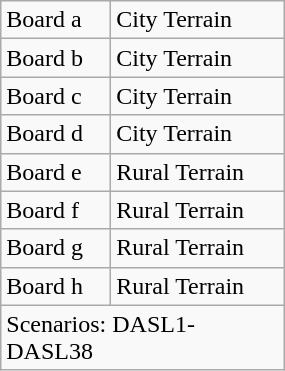<table class="wikitable floatright" style=width:190px;>
<tr>
<td>Board a</td>
<td>City Terrain</td>
</tr>
<tr>
<td>Board b</td>
<td>City Terrain</td>
</tr>
<tr>
<td>Board c</td>
<td>City Terrain</td>
</tr>
<tr>
<td>Board d</td>
<td>City Terrain</td>
</tr>
<tr>
<td>Board e</td>
<td>Rural Terrain</td>
</tr>
<tr>
<td>Board f</td>
<td>Rural Terrain</td>
</tr>
<tr>
<td>Board g</td>
<td>Rural Terrain</td>
</tr>
<tr>
<td>Board h</td>
<td>Rural Terrain</td>
</tr>
<tr>
<td colspan=2>Scenarios: DASL1-DASL38</td>
</tr>
</table>
